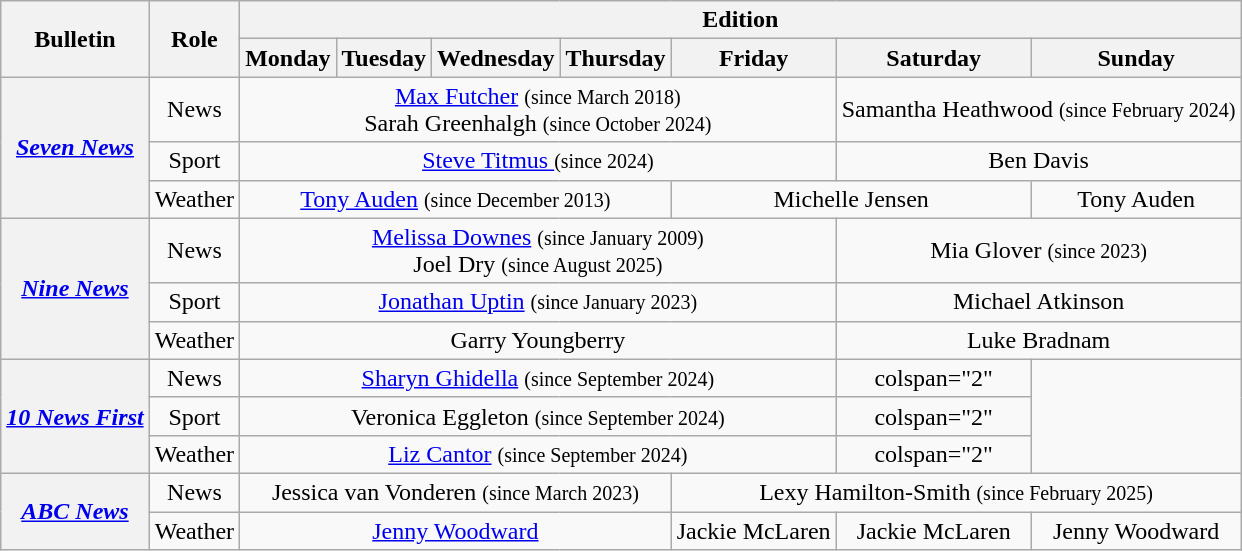<table class="wikitable plainrowheaders"  style="text-align:center;">
<tr>
<th scope="col" rowspan="2">Bulletin</th>
<th scope="col" rowspan="2">Role</th>
<th scope="col" colspan="7">Edition</th>
</tr>
<tr>
<th scope="col">Monday</th>
<th scope="col">Tuesday</th>
<th scope="col">Wednesday</th>
<th scope="col">Thursday</th>
<th scope="col">Friday</th>
<th scope="col">Saturday</th>
<th scope="col">Sunday</th>
</tr>
<tr>
<th scope="row" rowspan="3"><em><a href='#'>Seven News</a></em></th>
<td>News</td>
<td colspan="5"><a href='#'>Max Futcher</a> <small>(since March 2018)</small><br>Sarah Greenhalgh <small>(since October 2024)</small></td>
<td colspan="2">Samantha Heathwood <small>(since February 2024)</small></td>
</tr>
<tr>
<td>Sport</td>
<td colspan="5"><a href='#'>Steve Titmus </a> <small>(since 2024)</small></td>
<td colspan="2">Ben Davis</td>
</tr>
<tr>
<td>Weather</td>
<td colspan="4"><a href='#'>Tony Auden</a> <small>(since December 2013)</small></td>
<td colspan="2">Michelle Jensen</td>
<td>Tony Auden</td>
</tr>
<tr>
<th scope="row" rowspan="3"><em><a href='#'>Nine News</a></em></th>
<td>News</td>
<td colspan="5"><a href='#'>Melissa Downes</a> <small>(since January 2009)</small> <br>Joel Dry <small>(since August 2025)</small></td>
<td colspan="2">Mia Glover <small>(since 2023)</small></td>
</tr>
<tr>
<td>Sport</td>
<td colspan="5"><a href='#'>Jonathan Uptin</a> <small>(since January 2023)</small></td>
<td colspan="2">Michael Atkinson</td>
</tr>
<tr>
<td>Weather</td>
<td colspan="5">Garry Youngberry</td>
<td colspan="2">Luke Bradnam</td>
</tr>
<tr>
<th scope="row" rowspan="3"><em><a href='#'>10 News First</a></em></th>
<td>News</td>
<td colspan="5"><a href='#'>Sharyn Ghidella</a> <small>(since September 2024)</small></td>
<td>colspan="2" </td>
</tr>
<tr>
<td>Sport</td>
<td colspan="5">Veronica Eggleton <small>(since September 2024)</small></td>
<td>colspan="2" </td>
</tr>
<tr>
<td>Weather</td>
<td colspan="5"><a href='#'>Liz Cantor</a> <small>(since September 2024)</small></td>
<td>colspan="2" </td>
</tr>
<tr>
<th scope="row" rowspan="3"><em><a href='#'>ABC News</a></em></th>
<td>News</td>
<td colspan="4">Jessica van Vonderen <small>(since March 2023)</small></td>
<td colspan="3">Lexy Hamilton-Smith <small>(since February 2025)</small></td>
</tr>
<tr>
<td>Weather</td>
<td colspan="4"><a href='#'>Jenny Woodward</a></td>
<td>Jackie McLaren</td>
<td>Jackie McLaren</td>
<td>Jenny Woodward</td>
</tr>
</table>
